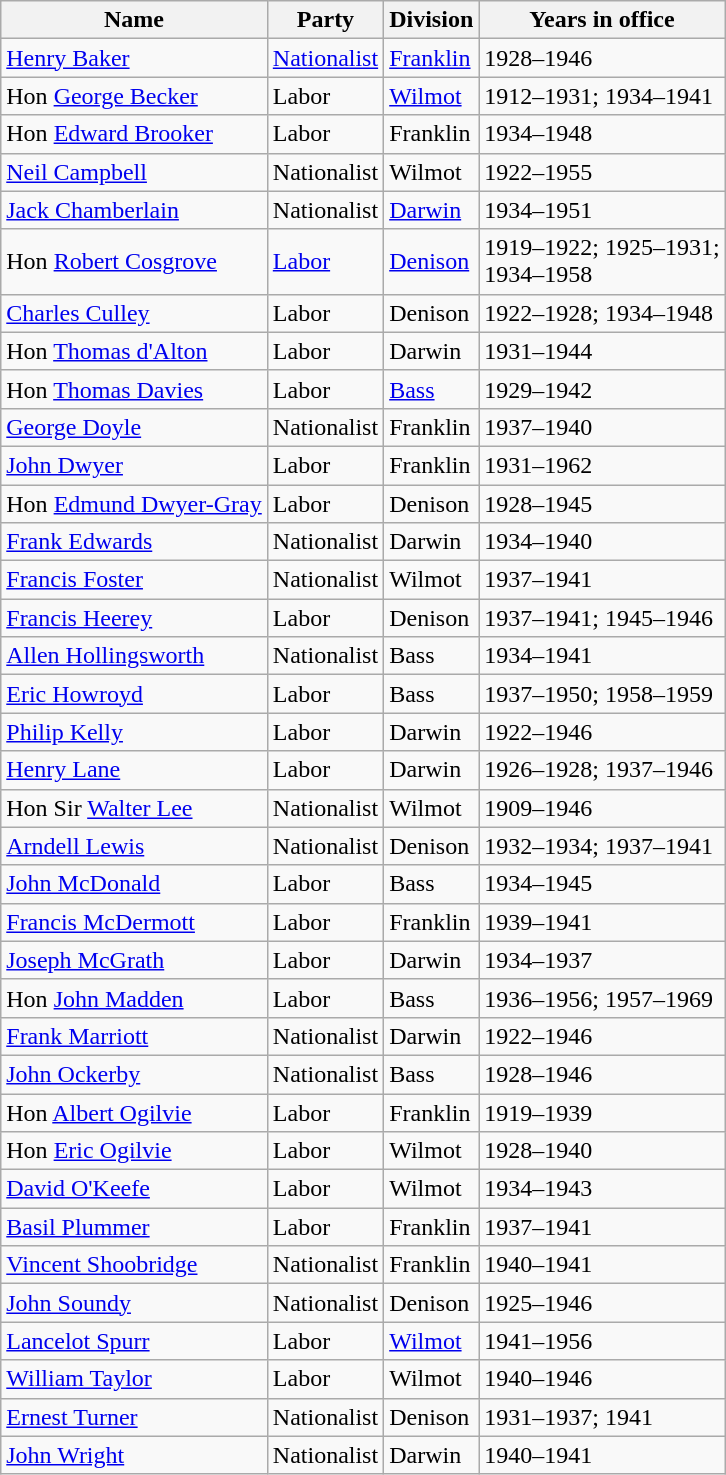<table class="wikitable sortable">
<tr>
<th><strong>Name</strong></th>
<th><strong>Party</strong></th>
<th><strong>Division</strong></th>
<th><strong>Years in office</strong></th>
</tr>
<tr>
<td><a href='#'>Henry Baker</a></td>
<td><a href='#'>Nationalist</a></td>
<td><a href='#'>Franklin</a></td>
<td>1928–1946</td>
</tr>
<tr>
<td>Hon <a href='#'>George Becker</a></td>
<td>Labor</td>
<td><a href='#'>Wilmot</a></td>
<td>1912–1931; 1934–1941</td>
</tr>
<tr>
<td>Hon <a href='#'>Edward Brooker</a></td>
<td>Labor</td>
<td>Franklin</td>
<td>1934–1948</td>
</tr>
<tr>
<td><a href='#'>Neil Campbell</a></td>
<td>Nationalist</td>
<td>Wilmot</td>
<td>1922–1955</td>
</tr>
<tr>
<td><a href='#'>Jack Chamberlain</a></td>
<td>Nationalist</td>
<td><a href='#'>Darwin</a></td>
<td>1934–1951</td>
</tr>
<tr>
<td>Hon <a href='#'>Robert Cosgrove</a></td>
<td><a href='#'>Labor</a></td>
<td><a href='#'>Denison</a></td>
<td>1919–1922; 1925–1931;<br>1934–1958</td>
</tr>
<tr>
<td><a href='#'>Charles Culley</a></td>
<td>Labor</td>
<td>Denison</td>
<td>1922–1928; 1934–1948</td>
</tr>
<tr>
<td>Hon <a href='#'>Thomas d'Alton</a></td>
<td>Labor</td>
<td>Darwin</td>
<td>1931–1944</td>
</tr>
<tr>
<td>Hon <a href='#'>Thomas Davies</a></td>
<td>Labor</td>
<td><a href='#'>Bass</a></td>
<td>1929–1942</td>
</tr>
<tr>
<td><a href='#'>George Doyle</a></td>
<td>Nationalist</td>
<td>Franklin</td>
<td>1937–1940</td>
</tr>
<tr>
<td><a href='#'>John Dwyer</a></td>
<td>Labor</td>
<td>Franklin</td>
<td>1931–1962</td>
</tr>
<tr>
<td>Hon <a href='#'>Edmund Dwyer-Gray</a></td>
<td>Labor</td>
<td>Denison</td>
<td>1928–1945</td>
</tr>
<tr>
<td><a href='#'>Frank Edwards</a></td>
<td>Nationalist</td>
<td>Darwin</td>
<td>1934–1940</td>
</tr>
<tr>
<td><a href='#'>Francis Foster</a></td>
<td>Nationalist</td>
<td>Wilmot</td>
<td>1937–1941</td>
</tr>
<tr>
<td><a href='#'>Francis Heerey</a></td>
<td>Labor</td>
<td>Denison</td>
<td>1937–1941; 1945–1946</td>
</tr>
<tr>
<td><a href='#'>Allen Hollingsworth</a></td>
<td>Nationalist</td>
<td>Bass</td>
<td>1934–1941</td>
</tr>
<tr>
<td><a href='#'>Eric Howroyd</a></td>
<td>Labor</td>
<td>Bass</td>
<td>1937–1950; 1958–1959</td>
</tr>
<tr>
<td><a href='#'>Philip Kelly</a></td>
<td>Labor</td>
<td>Darwin</td>
<td>1922–1946</td>
</tr>
<tr>
<td><a href='#'>Henry Lane</a></td>
<td>Labor</td>
<td>Darwin</td>
<td>1926–1928; 1937–1946</td>
</tr>
<tr>
<td>Hon Sir <a href='#'>Walter Lee</a></td>
<td>Nationalist</td>
<td>Wilmot</td>
<td>1909–1946</td>
</tr>
<tr>
<td><a href='#'>Arndell Lewis</a></td>
<td>Nationalist</td>
<td>Denison</td>
<td>1932–1934; 1937–1941</td>
</tr>
<tr>
<td><a href='#'>John McDonald</a></td>
<td>Labor</td>
<td>Bass</td>
<td>1934–1945</td>
</tr>
<tr>
<td><a href='#'>Francis McDermott</a></td>
<td>Labor</td>
<td>Franklin</td>
<td>1939–1941</td>
</tr>
<tr>
<td><a href='#'>Joseph McGrath</a></td>
<td>Labor</td>
<td>Darwin</td>
<td>1934–1937</td>
</tr>
<tr>
<td>Hon <a href='#'>John Madden</a></td>
<td>Labor</td>
<td>Bass</td>
<td>1936–1956; 1957–1969</td>
</tr>
<tr>
<td><a href='#'>Frank Marriott</a></td>
<td>Nationalist</td>
<td>Darwin</td>
<td>1922–1946</td>
</tr>
<tr>
<td><a href='#'>John Ockerby</a></td>
<td>Nationalist</td>
<td>Bass</td>
<td>1928–1946</td>
</tr>
<tr>
<td>Hon <a href='#'>Albert Ogilvie</a></td>
<td>Labor</td>
<td>Franklin</td>
<td>1919–1939</td>
</tr>
<tr>
<td>Hon <a href='#'>Eric Ogilvie</a></td>
<td>Labor</td>
<td>Wilmot</td>
<td>1928–1940</td>
</tr>
<tr>
<td><a href='#'>David O'Keefe</a></td>
<td>Labor</td>
<td>Wilmot</td>
<td>1934–1943</td>
</tr>
<tr>
<td><a href='#'>Basil Plummer</a></td>
<td>Labor</td>
<td>Franklin</td>
<td>1937–1941</td>
</tr>
<tr>
<td><a href='#'>Vincent Shoobridge</a></td>
<td>Nationalist</td>
<td>Franklin</td>
<td>1940–1941</td>
</tr>
<tr>
<td><a href='#'>John Soundy</a></td>
<td>Nationalist</td>
<td>Denison</td>
<td>1925–1946</td>
</tr>
<tr>
<td><a href='#'>Lancelot Spurr</a></td>
<td>Labor</td>
<td><a href='#'>Wilmot</a></td>
<td>1941–1956</td>
</tr>
<tr>
<td><a href='#'>William Taylor</a></td>
<td>Labor</td>
<td>Wilmot</td>
<td>1940–1946</td>
</tr>
<tr>
<td><a href='#'>Ernest Turner</a></td>
<td>Nationalist</td>
<td>Denison</td>
<td>1931–1937; 1941</td>
</tr>
<tr>
<td><a href='#'>John Wright</a></td>
<td>Nationalist</td>
<td>Darwin</td>
<td>1940–1941</td>
</tr>
</table>
